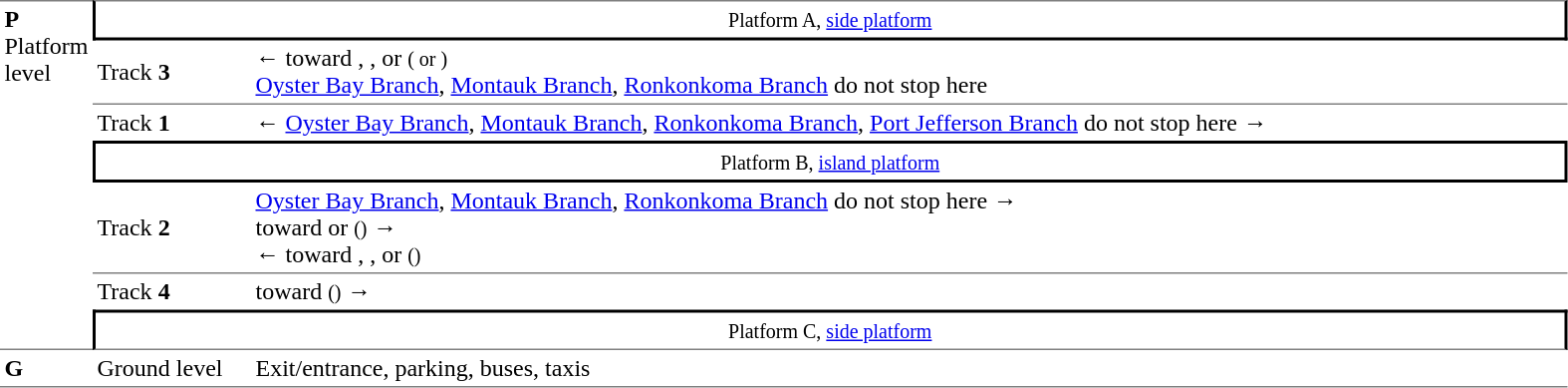<table border=0 cellspacing=0 cellpadding=3>
<tr>
<td style="border-top:solid 1px gray;border-bottom:solid 1px gray;" rowspan=7 width=50 valign=top><strong>P</strong><br>Platform level</td>
<td style="border-top:solid 1px gray;border-right:solid 2px black;border-left:solid 2px black;border-bottom:solid 2px black;text-align:center;" colspan=2><small>Platform A, <a href='#'>side platform</a></small></td>
</tr>
<tr>
<td style="border-bottom:solid 1px gray;" width=100>Track <strong>3</strong></td>
<td style="border-bottom:solid 1px gray;" width=875>←  toward , , or  <small>( or )</small><br>    <a href='#'>Oyster Bay Branch</a>, <a href='#'>Montauk Branch</a>, <a href='#'>Ronkonkoma Branch</a> do not stop here</td>
</tr>
<tr>
<td>Track <strong>1</strong></td>
<td>←     <a href='#'>Oyster Bay Branch</a>, <a href='#'>Montauk Branch</a>, <a href='#'>Ronkonkoma Branch</a>, <a href='#'>Port Jefferson Branch</a> do not stop here →</td>
</tr>
<tr>
<td style="border-top:solid 2px black;border-right:solid 2px black;border-left:solid 2px black;border-bottom:solid 2px black;text-align:center;" colspan=2><small>Platform B, <a href='#'>island platform</a></small></td>
</tr>
<tr>
<td style="border-bottom:solid 1px gray;">Track <strong>2</strong></td>
<td style="border-bottom:solid 1px gray;" width=875>    <a href='#'>Oyster Bay Branch</a>, <a href='#'>Montauk Branch</a>, <a href='#'>Ronkonkoma Branch</a> do not stop here → <br>  toward  or  <small>()</small> →<br>←  toward , , or  <small>()</small></td>
</tr>
<tr>
<td>Track <strong>4</strong></td>
<td>  toward  <small>()</small> →</td>
</tr>
<tr>
<td style="border-bottom:solid 1px gray;border-top:solid 2px black;border-right:solid 2px black;border-left:solid 2px black;text-align:center;" colspan=2><small>Platform C, <a href='#'>side platform</a></small></td>
</tr>
<tr>
<td style="border-bottom:solid 1px gray;"><strong>G</strong></td>
<td style="border-bottom:solid 1px gray;">Ground level</td>
<td style="border-bottom:solid 1px gray;">Exit/entrance, parking, buses, taxis</td>
</tr>
</table>
